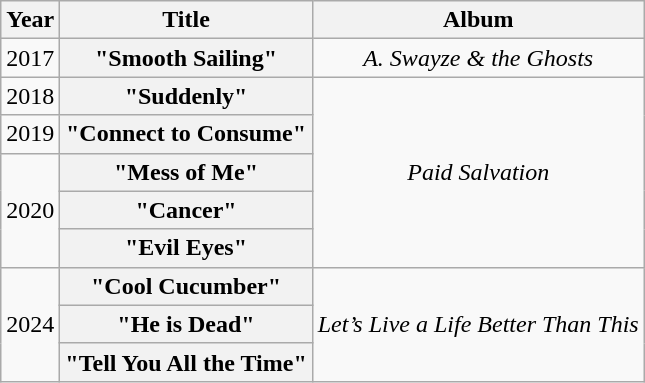<table class="wikitable plainrowheaders" style="text-align:center;" border="1">
<tr>
<th>Year</th>
<th>Title</th>
<th>Album</th>
</tr>
<tr>
<td>2017</td>
<th scope="row">"Smooth Sailing"</th>
<td><em>A. Swayze & the Ghosts</em></td>
</tr>
<tr>
<td>2018</td>
<th scope="row">"Suddenly"</th>
<td rowspan="5"><em>Paid Salvation</em></td>
</tr>
<tr>
<td>2019</td>
<th scope="row">"Connect to Consume"</th>
</tr>
<tr>
<td rowspan="3">2020</td>
<th scope="row">"Mess of Me"</th>
</tr>
<tr>
<th scope="row">"Cancer"</th>
</tr>
<tr>
<th scope="row">"Evil Eyes"</th>
</tr>
<tr>
<td rowspan=3">2024</td>
<th scope="row">"Cool Cucumber"</th>
<td rowspan=3"><em>Let’s Live a Life Better Than This</em></td>
</tr>
<tr>
<th scope="row">"He is Dead"</th>
</tr>
<tr>
<th scope="row">"Tell You All the Time"</th>
</tr>
</table>
